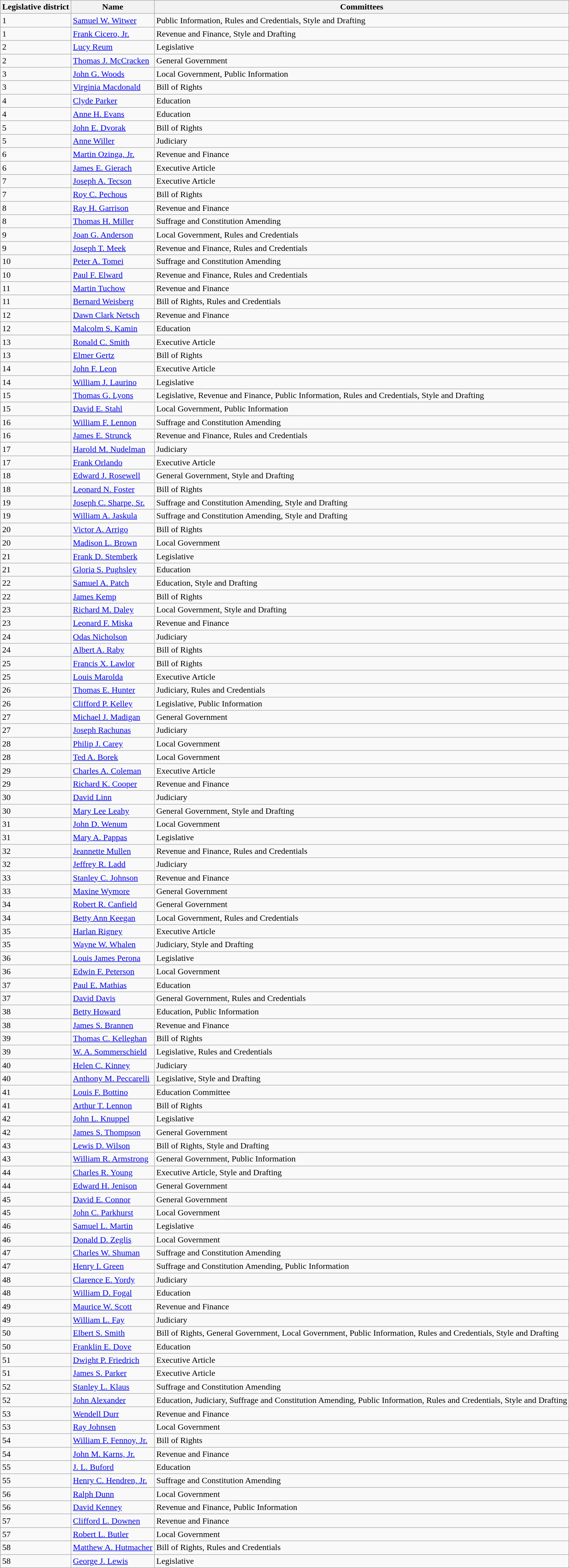<table class = "wikitable">
<tr>
<th>Legislative district</th>
<th>Name</th>
<th>Committees</th>
</tr>
<tr>
<td>1</td>
<td><a href='#'>Samuel W. Witwer</a></td>
<td>Public Information, Rules and Credentials, Style and Drafting</td>
</tr>
<tr>
<td>1</td>
<td><a href='#'>Frank Cicero, Jr.</a></td>
<td>Revenue and Finance, Style and Drafting</td>
</tr>
<tr>
<td>2</td>
<td><a href='#'>Lucy Reum</a></td>
<td>Legislative</td>
</tr>
<tr>
<td>2</td>
<td><a href='#'>Thomas J. McCracken</a></td>
<td>General Government</td>
</tr>
<tr>
<td>3</td>
<td><a href='#'>John G. Woods</a></td>
<td>Local Government, Public Information</td>
</tr>
<tr>
<td>3</td>
<td><a href='#'>Virginia Macdonald</a></td>
<td>Bill of Rights</td>
</tr>
<tr>
<td>4</td>
<td><a href='#'>Clyde Parker</a></td>
<td>Education</td>
</tr>
<tr>
<td>4</td>
<td><a href='#'>Anne H. Evans</a></td>
<td>Education</td>
</tr>
<tr>
<td>5</td>
<td><a href='#'>John E. Dvorak</a></td>
<td>Bill of Rights</td>
</tr>
<tr>
<td>5</td>
<td><a href='#'>Anne Willer</a></td>
<td>Judiciary</td>
</tr>
<tr>
<td>6</td>
<td><a href='#'>Martin Ozinga, Jr.</a></td>
<td>Revenue and Finance</td>
</tr>
<tr>
<td>6</td>
<td><a href='#'>James E. Gierach</a></td>
<td>Executive Article</td>
</tr>
<tr>
<td>7</td>
<td><a href='#'>Joseph A. Tecson</a></td>
<td>Executive Article</td>
</tr>
<tr>
<td>7</td>
<td><a href='#'>Roy C. Pechous</a></td>
<td>Bill of Rights</td>
</tr>
<tr>
<td>8</td>
<td><a href='#'>Ray H. Garrison</a></td>
<td>Revenue and Finance</td>
</tr>
<tr>
<td>8</td>
<td><a href='#'>Thomas H. Miller</a></td>
<td>Suffrage and Constitution Amending</td>
</tr>
<tr>
<td>9</td>
<td><a href='#'>Joan G. Anderson</a></td>
<td>Local Government, Rules and Credentials</td>
</tr>
<tr>
<td>9</td>
<td><a href='#'>Joseph T. Meek</a></td>
<td>Revenue and Finance, Rules and Credentials</td>
</tr>
<tr>
<td>10</td>
<td><a href='#'>Peter A. Tomei</a></td>
<td>Suffrage and Constitution Amending</td>
</tr>
<tr>
<td>10</td>
<td><a href='#'>Paul F. Elward</a></td>
<td>Revenue and Finance, Rules and Credentials</td>
</tr>
<tr>
<td>11</td>
<td><a href='#'>Martin Tuchow</a></td>
<td>Revenue and Finance</td>
</tr>
<tr>
<td>11</td>
<td><a href='#'>Bernard Weisberg</a></td>
<td>Bill of Rights, Rules and Credentials</td>
</tr>
<tr>
<td>12</td>
<td><a href='#'>Dawn Clark Netsch</a></td>
<td>Revenue and Finance</td>
</tr>
<tr>
<td>12</td>
<td><a href='#'>Malcolm S. Kamin</a></td>
<td>Education</td>
</tr>
<tr>
<td>13</td>
<td><a href='#'>Ronald C. Smith</a></td>
<td>Executive Article</td>
</tr>
<tr>
<td>13</td>
<td><a href='#'>Elmer Gertz</a></td>
<td>Bill of Rights</td>
</tr>
<tr>
<td>14</td>
<td><a href='#'>John F. Leon</a></td>
<td>Executive Article</td>
</tr>
<tr>
<td>14</td>
<td><a href='#'>William J. Laurino</a></td>
<td>Legislative</td>
</tr>
<tr>
<td>15</td>
<td><a href='#'>Thomas G. Lyons</a></td>
<td>Legislative, Revenue and Finance, Public Information, Rules and Credentials, Style and Drafting</td>
</tr>
<tr>
<td>15</td>
<td><a href='#'>David E. Stahl</a></td>
<td>Local Government, Public Information</td>
</tr>
<tr>
<td>16</td>
<td><a href='#'>William F. Lennon</a></td>
<td>Suffrage and Constitution Amending</td>
</tr>
<tr>
<td>16</td>
<td><a href='#'>James E. Strunck</a></td>
<td>Revenue and Finance, Rules and Credentials</td>
</tr>
<tr>
<td>17</td>
<td><a href='#'>Harold M. Nudelman</a></td>
<td>Judiciary</td>
</tr>
<tr>
<td>17</td>
<td><a href='#'>Frank Orlando</a></td>
<td>Executive Article</td>
</tr>
<tr>
<td>18</td>
<td><a href='#'>Edward J. Rosewell</a></td>
<td>General Government, Style and Drafting</td>
</tr>
<tr>
<td>18</td>
<td><a href='#'>Leonard N. Foster</a></td>
<td>Bill of Rights</td>
</tr>
<tr>
<td>19</td>
<td><a href='#'>Joseph C. Sharpe, Sr.</a></td>
<td>Suffrage and Constitution Amending, Style and Drafting</td>
</tr>
<tr>
<td>19</td>
<td><a href='#'>William A. Jaskula</a></td>
<td>Suffrage and Constitution Amending, Style and Drafting</td>
</tr>
<tr>
<td>20</td>
<td><a href='#'>Victor A. Arrigo</a></td>
<td>Bill of Rights</td>
</tr>
<tr>
<td>20</td>
<td><a href='#'>Madison L. Brown</a></td>
<td>Local Government</td>
</tr>
<tr>
<td>21</td>
<td><a href='#'>Frank D. Stemberk</a></td>
<td>Legislative</td>
</tr>
<tr>
<td>21</td>
<td><a href='#'>Gloria S. Pughsley</a></td>
<td>Education</td>
</tr>
<tr>
<td>22</td>
<td><a href='#'>Samuel A. Patch</a></td>
<td>Education, Style and Drafting</td>
</tr>
<tr>
<td>22</td>
<td><a href='#'>James Kemp</a></td>
<td>Bill of Rights</td>
</tr>
<tr>
<td>23</td>
<td><a href='#'>Richard M. Daley</a></td>
<td>Local Government, Style and Drafting</td>
</tr>
<tr>
<td>23</td>
<td><a href='#'>Leonard F. Miska</a></td>
<td>Revenue and Finance</td>
</tr>
<tr>
<td>24</td>
<td><a href='#'>Odas Nicholson</a></td>
<td>Judiciary</td>
</tr>
<tr>
<td>24</td>
<td><a href='#'>Albert A. Raby</a></td>
<td>Bill of Rights</td>
</tr>
<tr>
<td>25</td>
<td><a href='#'>Francis X. Lawlor</a></td>
<td>Bill of Rights</td>
</tr>
<tr>
<td>25</td>
<td><a href='#'>Louis Marolda</a></td>
<td>Executive Article</td>
</tr>
<tr>
<td>26</td>
<td><a href='#'>Thomas E. Hunter</a></td>
<td>Judiciary, Rules and Credentials</td>
</tr>
<tr>
<td>26</td>
<td><a href='#'>Clifford P. Kelley</a></td>
<td>Legislative, Public Information</td>
</tr>
<tr>
<td>27</td>
<td><a href='#'>Michael J. Madigan</a></td>
<td>General Government</td>
</tr>
<tr>
<td>27</td>
<td><a href='#'>Joseph Rachunas</a></td>
<td>Judiciary</td>
</tr>
<tr>
<td>28</td>
<td><a href='#'>Philip J. Carey</a></td>
<td>Local Government</td>
</tr>
<tr>
<td>28</td>
<td><a href='#'>Ted A. Borek</a></td>
<td>Local Government</td>
</tr>
<tr>
<td>29</td>
<td><a href='#'>Charles A. Coleman</a></td>
<td>Executive Article</td>
</tr>
<tr>
<td>29</td>
<td><a href='#'>Richard K. Cooper</a></td>
<td>Revenue and Finance</td>
</tr>
<tr>
<td>30</td>
<td><a href='#'>David Linn</a></td>
<td>Judiciary</td>
</tr>
<tr>
<td>30</td>
<td><a href='#'>Mary Lee Leahy</a></td>
<td>General Government, Style and Drafting</td>
</tr>
<tr>
<td>31</td>
<td><a href='#'>John D. Wenum</a></td>
<td>Local Government</td>
</tr>
<tr>
<td>31</td>
<td><a href='#'>Mary A. Pappas</a></td>
<td>Legislative</td>
</tr>
<tr>
<td>32</td>
<td><a href='#'>Jeannette Mullen</a></td>
<td>Revenue and Finance, Rules and Credentials</td>
</tr>
<tr>
<td>32</td>
<td><a href='#'>Jeffrey R. Ladd</a></td>
<td>Judiciary</td>
</tr>
<tr>
<td>33</td>
<td><a href='#'>Stanley C. Johnson</a></td>
<td>Revenue and Finance</td>
</tr>
<tr>
<td>33</td>
<td><a href='#'>Maxine Wymore</a></td>
<td>General Government</td>
</tr>
<tr>
<td>34</td>
<td><a href='#'>Robert R. Canfield</a></td>
<td>General Government</td>
</tr>
<tr>
<td>34</td>
<td><a href='#'>Betty Ann Keegan</a></td>
<td>Local Government, Rules and Credentials</td>
</tr>
<tr>
<td>35</td>
<td><a href='#'>Harlan Rigney</a></td>
<td>Executive Article</td>
</tr>
<tr>
<td>35</td>
<td><a href='#'>Wayne W. Whalen</a></td>
<td>Judiciary, Style and Drafting</td>
</tr>
<tr>
<td>36</td>
<td><a href='#'>Louis James Perona</a></td>
<td>Legislative</td>
</tr>
<tr>
<td>36</td>
<td><a href='#'>Edwin F. Peterson</a></td>
<td>Local Government</td>
</tr>
<tr>
<td>37</td>
<td><a href='#'>Paul E. Mathias</a></td>
<td>Education</td>
</tr>
<tr>
<td>37</td>
<td><a href='#'>David Davis</a></td>
<td>General Government, Rules and Credentials</td>
</tr>
<tr>
<td>38</td>
<td><a href='#'>Betty Howard</a></td>
<td>Education, Public Information</td>
</tr>
<tr>
<td>38</td>
<td><a href='#'>James S. Brannen</a></td>
<td>Revenue and Finance</td>
</tr>
<tr>
<td>39</td>
<td><a href='#'>Thomas C. Kelleghan</a></td>
<td>Bill of Rights</td>
</tr>
<tr>
<td>39</td>
<td><a href='#'>W. A. Sommerschield</a></td>
<td>Legislative, Rules and Credentials</td>
</tr>
<tr>
<td>40</td>
<td><a href='#'>Helen C. Kinney</a></td>
<td>Judiciary</td>
</tr>
<tr>
<td>40</td>
<td><a href='#'>Anthony M. Peccarelli</a></td>
<td>Legislative, Style and Drafting</td>
</tr>
<tr>
<td>41</td>
<td><a href='#'>Louis F. Bottino</a></td>
<td>Education Committee</td>
</tr>
<tr>
<td>41</td>
<td><a href='#'>Arthur T. Lennon</a></td>
<td>Bill of Rights</td>
</tr>
<tr>
<td>42</td>
<td><a href='#'>John L. Knuppel</a></td>
<td>Legislative</td>
</tr>
<tr>
<td>42</td>
<td><a href='#'>James S. Thompson</a></td>
<td>General Government</td>
</tr>
<tr>
<td>43</td>
<td><a href='#'>Lewis D. Wilson</a></td>
<td>Bill of Rights, Style and Drafting</td>
</tr>
<tr>
<td>43</td>
<td><a href='#'>William R. Armstrong</a></td>
<td>General Government, Public Information</td>
</tr>
<tr>
<td>44</td>
<td><a href='#'>Charles R. Young</a></td>
<td>Executive Article, Style and Drafting</td>
</tr>
<tr>
<td>44</td>
<td><a href='#'>Edward H. Jenison</a></td>
<td>General Government</td>
</tr>
<tr>
<td>45</td>
<td><a href='#'>David E. Connor</a></td>
<td>General Government</td>
</tr>
<tr>
<td>45</td>
<td><a href='#'>John C. Parkhurst</a></td>
<td>Local Government</td>
</tr>
<tr>
<td>46</td>
<td><a href='#'>Samuel L. Martin</a></td>
<td>Legislative</td>
</tr>
<tr>
<td>46</td>
<td><a href='#'>Donald D. Zeglis</a></td>
<td>Local Government</td>
</tr>
<tr>
<td>47</td>
<td><a href='#'>Charles W. Shuman</a></td>
<td>Suffrage and Constitution Amending</td>
</tr>
<tr>
<td>47</td>
<td><a href='#'>Henry I. Green</a></td>
<td>Suffrage and Constitution Amending, Public Information</td>
</tr>
<tr>
<td>48</td>
<td><a href='#'>Clarence E. Yordy</a></td>
<td>Judiciary</td>
</tr>
<tr>
<td>48</td>
<td><a href='#'>William D. Fogal</a></td>
<td>Education</td>
</tr>
<tr>
<td>49</td>
<td><a href='#'>Maurice W. Scott</a></td>
<td>Revenue and Finance</td>
</tr>
<tr>
<td>49</td>
<td><a href='#'>William L. Fay</a></td>
<td>Judiciary</td>
</tr>
<tr>
<td>50</td>
<td><a href='#'>Elbert S. Smith</a></td>
<td>Bill of Rights, General Government, Local Government, Public Information, Rules and Credentials, Style and Drafting</td>
</tr>
<tr>
<td>50</td>
<td><a href='#'>Franklin E. Dove</a></td>
<td>Education</td>
</tr>
<tr>
<td>51</td>
<td><a href='#'>Dwight P. Friedrich</a></td>
<td>Executive Article</td>
</tr>
<tr>
<td>51</td>
<td><a href='#'>James S. Parker</a></td>
<td>Executive Article</td>
</tr>
<tr>
<td>52</td>
<td><a href='#'>Stanley L. Klaus</a></td>
<td>Suffrage and Constitution Amending</td>
</tr>
<tr>
<td>52</td>
<td><a href='#'>John Alexander</a></td>
<td>Education, Judiciary, Suffrage and Constitution Amending, Public Information, Rules and Credentials, Style and Drafting</td>
</tr>
<tr>
<td>53</td>
<td><a href='#'>Wendell Durr</a></td>
<td>Revenue and Finance</td>
</tr>
<tr>
<td>53</td>
<td><a href='#'>Ray Johnsen</a></td>
<td>Local Government</td>
</tr>
<tr>
<td>54</td>
<td><a href='#'>William F. Fennoy, Jr.</a></td>
<td>Bill of Rights</td>
</tr>
<tr>
<td>54</td>
<td><a href='#'>John M. Karns, Jr.</a></td>
<td>Revenue and Finance</td>
</tr>
<tr>
<td>55</td>
<td><a href='#'>J. L. Buford</a></td>
<td>Education</td>
</tr>
<tr>
<td>55</td>
<td><a href='#'>Henry C. Hendren, Jr.</a></td>
<td>Suffrage and Constitution Amending</td>
</tr>
<tr>
<td>56</td>
<td><a href='#'>Ralph Dunn</a></td>
<td>Local Government</td>
</tr>
<tr>
<td>56</td>
<td><a href='#'>David Kenney</a></td>
<td>Revenue and Finance, Public Information</td>
</tr>
<tr>
<td>57</td>
<td><a href='#'>Clifford L. Downen</a></td>
<td>Revenue and Finance</td>
</tr>
<tr>
<td>57</td>
<td><a href='#'>Robert L. Butler</a></td>
<td>Local Government</td>
</tr>
<tr>
<td>58</td>
<td><a href='#'>Matthew A. Hutmacher</a></td>
<td>Bill of Rights, Rules and Credentials</td>
</tr>
<tr>
<td>58</td>
<td><a href='#'>George J. Lewis</a></td>
<td>Legislative</td>
</tr>
</table>
